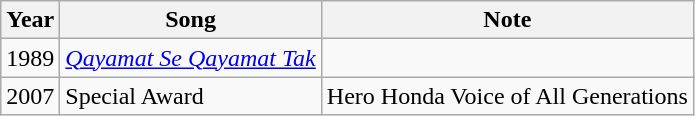<table class="wikitable sortable">
<tr>
<th>Year</th>
<th>Song</th>
<th>Note</th>
</tr>
<tr>
<td>1989</td>
<td><em><a href='#'>Qayamat Se Qayamat Tak</a></em></td>
<td></td>
</tr>
<tr>
<td>2007</td>
<td>Special Award</td>
<td>Hero Honda Voice of All Generations</td>
</tr>
</table>
